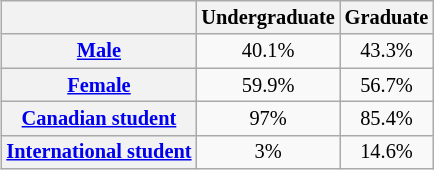<table style="text-align:center; float:right; font-size:85%; margin-left:2em; margin:10px" class="wikitable">
<tr>
<th></th>
<th>Undergraduate</th>
<th>Graduate</th>
</tr>
<tr>
<th><a href='#'>Male</a></th>
<td>40.1%</td>
<td>43.3%</td>
</tr>
<tr>
<th><a href='#'>Female</a></th>
<td>59.9%</td>
<td>56.7%</td>
</tr>
<tr>
<th><a href='#'>Canadian student</a></th>
<td>97%</td>
<td>85.4%</td>
</tr>
<tr>
<th><a href='#'>International student</a></th>
<td>3%</td>
<td>14.6%</td>
</tr>
</table>
